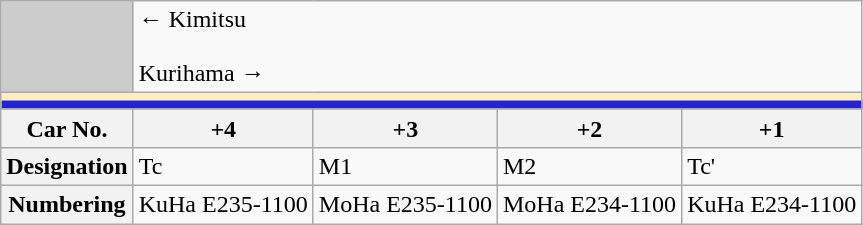<table class="wikitable">
<tr>
<td style="background-color:#ccc;"> </td>
<td colspan="4"><div>← Kimitsu</div> <div>Kurihama →</div></td>
</tr>
<tr style="line-height: 5px; background-color: #ffeebb;">
<td colspan="5" style="padding:0; border:0;"> </td>
</tr>
<tr style="line-height: 5px; background-color: #2222dd;">
<td colspan="5" style="padding:0; border:0;"> </td>
</tr>
<tr>
<th>Car No.</th>
<th>+4</th>
<th>+3</th>
<th>+2</th>
<th>+1</th>
</tr>
<tr>
<th>Designation</th>
<td>Tc</td>
<td>M1</td>
<td>M2</td>
<td>Tc'</td>
</tr>
<tr>
<th>Numbering</th>
<td>KuHa E235-1100</td>
<td>MoHa E235-1100</td>
<td>MoHa E234-1100</td>
<td>KuHa E234-1100</td>
</tr>
</table>
